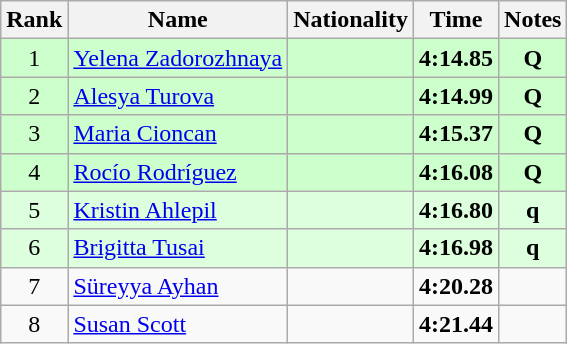<table class="wikitable sortable" style="text-align:center">
<tr>
<th>Rank</th>
<th>Name</th>
<th>Nationality</th>
<th>Time</th>
<th>Notes</th>
</tr>
<tr bgcolor=ccffcc>
<td>1</td>
<td align=left><a href='#'>Yelena Zadorozhnaya</a></td>
<td align=left></td>
<td><strong>4:14.85</strong></td>
<td><strong>Q</strong></td>
</tr>
<tr bgcolor=ccffcc>
<td>2</td>
<td align=left><a href='#'>Alesya Turova</a></td>
<td align=left></td>
<td><strong>4:14.99</strong></td>
<td><strong>Q</strong></td>
</tr>
<tr bgcolor=ccffcc>
<td>3</td>
<td align=left><a href='#'>Maria Cioncan</a></td>
<td align=left></td>
<td><strong>4:15.37</strong></td>
<td><strong>Q</strong></td>
</tr>
<tr bgcolor=ccffcc>
<td>4</td>
<td align=left><a href='#'>Rocío Rodríguez</a></td>
<td align=left></td>
<td><strong>4:16.08</strong></td>
<td><strong>Q</strong></td>
</tr>
<tr bgcolor=ddffdd>
<td>5</td>
<td align=left><a href='#'>Kristin Ahlepil</a></td>
<td align=left></td>
<td><strong>4:16.80</strong></td>
<td><strong>q</strong></td>
</tr>
<tr bgcolor=ddffdd>
<td>6</td>
<td align=left><a href='#'>Brigitta Tusai</a></td>
<td align=left></td>
<td><strong>4:16.98</strong></td>
<td><strong>q</strong></td>
</tr>
<tr>
<td>7</td>
<td align=left><a href='#'>Süreyya Ayhan</a></td>
<td align=left></td>
<td><strong>4:20.28</strong></td>
<td></td>
</tr>
<tr>
<td>8</td>
<td align=left><a href='#'>Susan Scott</a></td>
<td align=left></td>
<td><strong>4:21.44</strong></td>
<td></td>
</tr>
</table>
